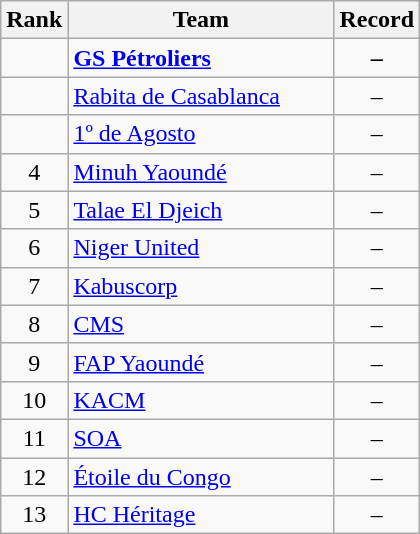<table class=wikitable style="text-align:center;">
<tr>
<th>Rank</th>
<th width=170>Team</th>
<th>Record</th>
</tr>
<tr>
<td></td>
<td align=left> <strong><a href='#'>GS Pétroliers</a></strong></td>
<td><strong>–</strong></td>
</tr>
<tr>
<td></td>
<td align=left> <a href='#'>Rabita de Casablanca</a></td>
<td>–</td>
</tr>
<tr>
<td></td>
<td align=left> <a href='#'>1º de Agosto</a></td>
<td>–</td>
</tr>
<tr>
<td>4</td>
<td align=left> <a href='#'>Minuh Yaoundé</a></td>
<td>–</td>
</tr>
<tr>
<td>5</td>
<td align=left> <a href='#'>Talae El Djeich</a></td>
<td>–</td>
</tr>
<tr>
<td>6</td>
<td align=left> <a href='#'>Niger United</a></td>
<td>–</td>
</tr>
<tr>
<td>7</td>
<td align=left> <a href='#'>Kabuscorp</a></td>
<td>–</td>
</tr>
<tr>
<td>8</td>
<td align=left> <a href='#'>CMS</a></td>
<td>–</td>
</tr>
<tr>
<td>9</td>
<td align=left> <a href='#'>FAP Yaoundé</a></td>
<td>–</td>
</tr>
<tr>
<td>10</td>
<td align=left> <a href='#'>KACM</a></td>
<td>–</td>
</tr>
<tr>
<td>11</td>
<td align=left> <a href='#'>SOA</a></td>
<td>–</td>
</tr>
<tr>
<td>12</td>
<td align=left> <a href='#'>Étoile du Congo</a></td>
<td>–</td>
</tr>
<tr>
<td>13</td>
<td align=left> <a href='#'>HC Héritage</a></td>
<td>–</td>
</tr>
</table>
